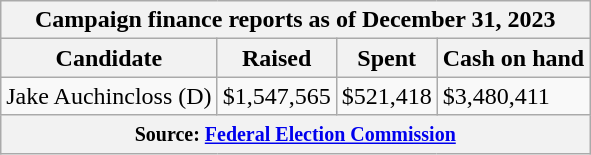<table class="wikitable sortable">
<tr>
<th colspan=4>Campaign finance reports as of December 31, 2023</th>
</tr>
<tr style="text-align:center;">
<th>Candidate</th>
<th>Raised</th>
<th>Spent</th>
<th>Cash on hand</th>
</tr>
<tr>
<td>Jake Auchincloss (D)</td>
<td>$1,547,565</td>
<td>$521,418</td>
<td>$3,480,411</td>
</tr>
<tr>
<th colspan="4"><small>Source: <a href='#'>Federal Election Commission</a></small></th>
</tr>
</table>
